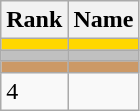<table class="wikitable">
<tr>
<th>Rank</th>
<th>Name</th>
</tr>
<tr style="background:gold;">
<td></td>
<td></td>
</tr>
<tr style="background:silver;">
<td></td>
<td></td>
</tr>
<tr style="background:#CC9966;">
<td></td>
<td></td>
</tr>
<tr>
<td>4</td>
<td></td>
</tr>
</table>
